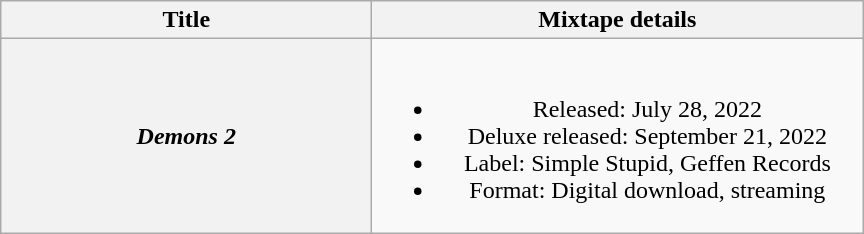<table class="wikitable plainrowheaders" style="text-align:center;">
<tr>
<th scope="col" style="width:15em;">Title</th>
<th scope="col" style="width:20em;">Mixtape details</th>
</tr>
<tr>
<th scope="row"><em>Demons 2</em></th>
<td><br><ul><li>Released: July 28, 2022</li><li>Deluxe released: September 21, 2022</li><li>Label: Simple Stupid, Geffen Records</li><li>Format: Digital download, streaming</li></ul></td>
</tr>
</table>
